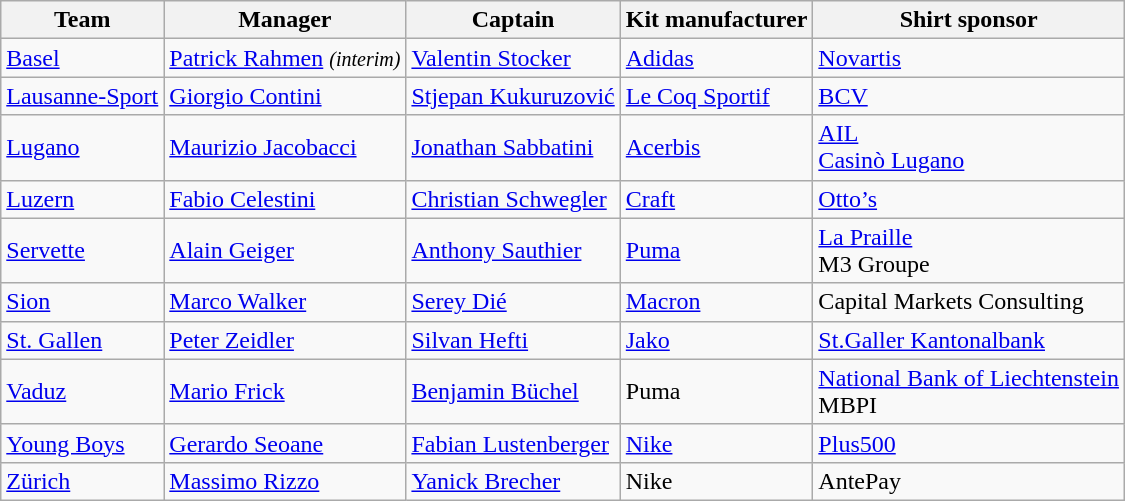<table class="wikitable sortable" style="text-align: left; font-size:100%">
<tr>
<th>Team</th>
<th>Manager</th>
<th>Captain</th>
<th>Kit manufacturer</th>
<th>Shirt sponsor</th>
</tr>
<tr>
<td><a href='#'>Basel</a></td>
<td> <a href='#'>Patrick Rahmen</a> <small><em>(interim)</em></small></td>
<td> <a href='#'>Valentin Stocker</a></td>
<td><a href='#'>Adidas</a></td>
<td><a href='#'>Novartis</a></td>
</tr>
<tr>
<td><a href='#'>Lausanne-Sport</a></td>
<td> <a href='#'>Giorgio Contini</a></td>
<td> <a href='#'>Stjepan Kukuruzović</a></td>
<td><a href='#'>Le Coq Sportif</a></td>
<td><a href='#'>BCV</a></td>
</tr>
<tr>
<td><a href='#'>Lugano</a></td>
<td> <a href='#'>Maurizio Jacobacci</a></td>
<td> <a href='#'>Jonathan Sabbatini</a></td>
<td><a href='#'>Acerbis</a></td>
<td><a href='#'>AIL</a><br> <a href='#'>Casinò Lugano</a></td>
</tr>
<tr>
<td><a href='#'>Luzern</a></td>
<td> <a href='#'>Fabio Celestini</a></td>
<td> <a href='#'>Christian Schwegler</a></td>
<td><a href='#'>Craft</a></td>
<td><a href='#'>Otto’s</a></td>
</tr>
<tr>
<td><a href='#'>Servette</a></td>
<td> <a href='#'>Alain Geiger</a></td>
<td> <a href='#'>Anthony Sauthier</a></td>
<td><a href='#'>Puma</a></td>
<td><a href='#'>La Praille</a> <br>M3 Groupe</td>
</tr>
<tr>
<td><a href='#'>Sion</a></td>
<td> <a href='#'>Marco Walker</a></td>
<td> <a href='#'>Serey Dié</a></td>
<td><a href='#'>Macron</a></td>
<td>Capital Markets Consulting</td>
</tr>
<tr>
<td><a href='#'>St. Gallen</a></td>
<td> <a href='#'>Peter Zeidler</a></td>
<td> <a href='#'>Silvan Hefti</a></td>
<td><a href='#'>Jako</a></td>
<td><a href='#'>St.Galler Kantonalbank</a></td>
</tr>
<tr>
<td><a href='#'>Vaduz</a></td>
<td> <a href='#'>Mario Frick</a></td>
<td> <a href='#'>Benjamin Büchel</a></td>
<td>Puma</td>
<td><a href='#'>National Bank of Liechtenstein</a> <br>MBPI</td>
</tr>
<tr>
<td><a href='#'>Young Boys</a></td>
<td> <a href='#'>Gerardo Seoane</a></td>
<td> <a href='#'>Fabian Lustenberger</a></td>
<td><a href='#'>Nike</a></td>
<td><a href='#'>Plus500</a></td>
</tr>
<tr>
<td><a href='#'>Zürich</a></td>
<td> <a href='#'>Massimo Rizzo</a></td>
<td> <a href='#'>Yanick Brecher</a></td>
<td>Nike</td>
<td>AntePay</td>
</tr>
</table>
